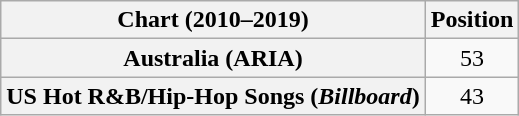<table class="wikitable sortable plainrowheaders" style="text-align:center">
<tr>
<th scope="col">Chart (2010–2019)</th>
<th scope="col">Position</th>
</tr>
<tr>
<th scope="row">Australia (ARIA)</th>
<td>53</td>
</tr>
<tr>
<th scope="row">US Hot R&B/Hip-Hop Songs (<em>Billboard</em>)</th>
<td>43</td>
</tr>
</table>
